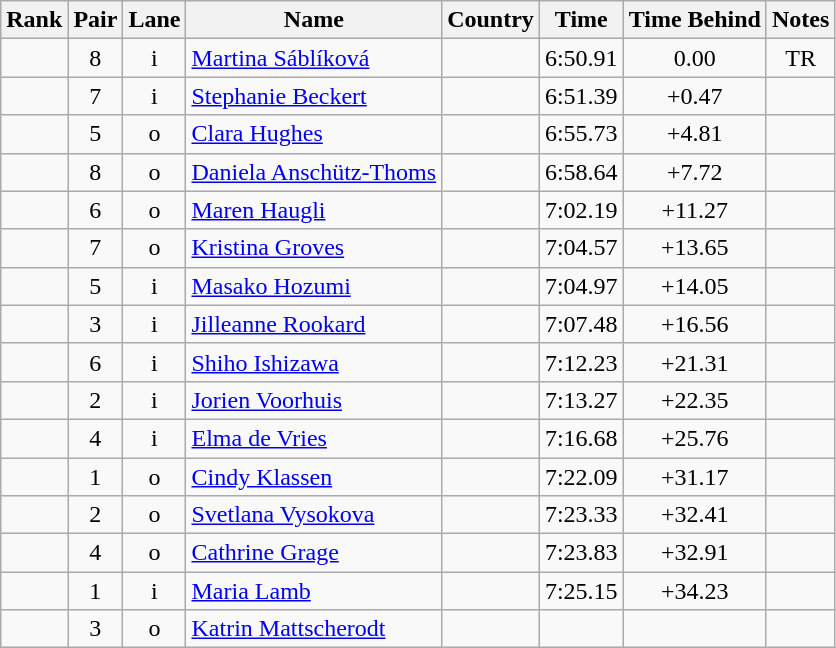<table class="wikitable sortable" style="text-align:center">
<tr>
<th>Rank</th>
<th>Pair</th>
<th>Lane</th>
<th>Name</th>
<th>Country</th>
<th>Time</th>
<th>Time Behind</th>
<th>Notes</th>
</tr>
<tr>
<td></td>
<td>8</td>
<td>i</td>
<td align="left"><a href='#'>Martina Sáblíková</a></td>
<td align="left"></td>
<td>6:50.91</td>
<td>0.00</td>
<td>TR</td>
</tr>
<tr>
<td></td>
<td>7</td>
<td>i</td>
<td align="left"><a href='#'>Stephanie Beckert</a></td>
<td align="left"></td>
<td>6:51.39</td>
<td>+0.47</td>
<td></td>
</tr>
<tr>
<td></td>
<td>5</td>
<td>o</td>
<td align="left"><a href='#'>Clara Hughes</a></td>
<td align="left"></td>
<td>6:55.73</td>
<td>+4.81</td>
<td></td>
</tr>
<tr>
<td></td>
<td>8</td>
<td>o</td>
<td align="left"><a href='#'>Daniela Anschütz-Thoms</a></td>
<td align="left"></td>
<td>6:58.64</td>
<td>+7.72</td>
<td></td>
</tr>
<tr>
<td></td>
<td>6</td>
<td>o</td>
<td align="left"><a href='#'>Maren Haugli</a></td>
<td align="left"></td>
<td>7:02.19</td>
<td>+11.27</td>
<td></td>
</tr>
<tr>
<td></td>
<td>7</td>
<td>o</td>
<td align="left"><a href='#'>Kristina Groves</a></td>
<td align="left"></td>
<td>7:04.57</td>
<td>+13.65</td>
<td></td>
</tr>
<tr>
<td></td>
<td>5</td>
<td>i</td>
<td align="left"><a href='#'>Masako Hozumi</a></td>
<td align="left"></td>
<td>7:04.97</td>
<td>+14.05</td>
<td></td>
</tr>
<tr>
<td></td>
<td>3</td>
<td>i</td>
<td align="left"><a href='#'>Jilleanne Rookard</a></td>
<td align="left"></td>
<td>7:07.48</td>
<td>+16.56</td>
<td></td>
</tr>
<tr>
<td></td>
<td>6</td>
<td>i</td>
<td align="left"><a href='#'>Shiho Ishizawa</a></td>
<td align="left"></td>
<td>7:12.23</td>
<td>+21.31</td>
<td></td>
</tr>
<tr>
<td></td>
<td>2</td>
<td>i</td>
<td align="left"><a href='#'>Jorien Voorhuis</a></td>
<td align="left"></td>
<td>7:13.27</td>
<td>+22.35</td>
<td></td>
</tr>
<tr>
<td></td>
<td>4</td>
<td>i</td>
<td align="left"><a href='#'>Elma de Vries</a></td>
<td align="left"></td>
<td>7:16.68</td>
<td>+25.76</td>
<td></td>
</tr>
<tr>
<td></td>
<td>1</td>
<td>o</td>
<td align="left"><a href='#'>Cindy Klassen</a></td>
<td align="left"></td>
<td>7:22.09</td>
<td>+31.17</td>
<td></td>
</tr>
<tr>
<td></td>
<td>2</td>
<td>o</td>
<td align="left"><a href='#'>Svetlana Vysokova</a></td>
<td align="left"></td>
<td>7:23.33</td>
<td>+32.41</td>
<td></td>
</tr>
<tr>
<td></td>
<td>4</td>
<td>o</td>
<td align="left"><a href='#'>Cathrine Grage</a></td>
<td align="left"></td>
<td>7:23.83</td>
<td>+32.91</td>
<td></td>
</tr>
<tr>
<td></td>
<td>1</td>
<td>i</td>
<td align="left"><a href='#'>Maria Lamb</a></td>
<td align="left"></td>
<td>7:25.15</td>
<td>+34.23</td>
<td></td>
</tr>
<tr>
<td></td>
<td>3</td>
<td>o</td>
<td align="left"><a href='#'>Katrin Mattscherodt</a></td>
<td align="left"></td>
<td></td>
<td></td>
<td></td>
</tr>
</table>
